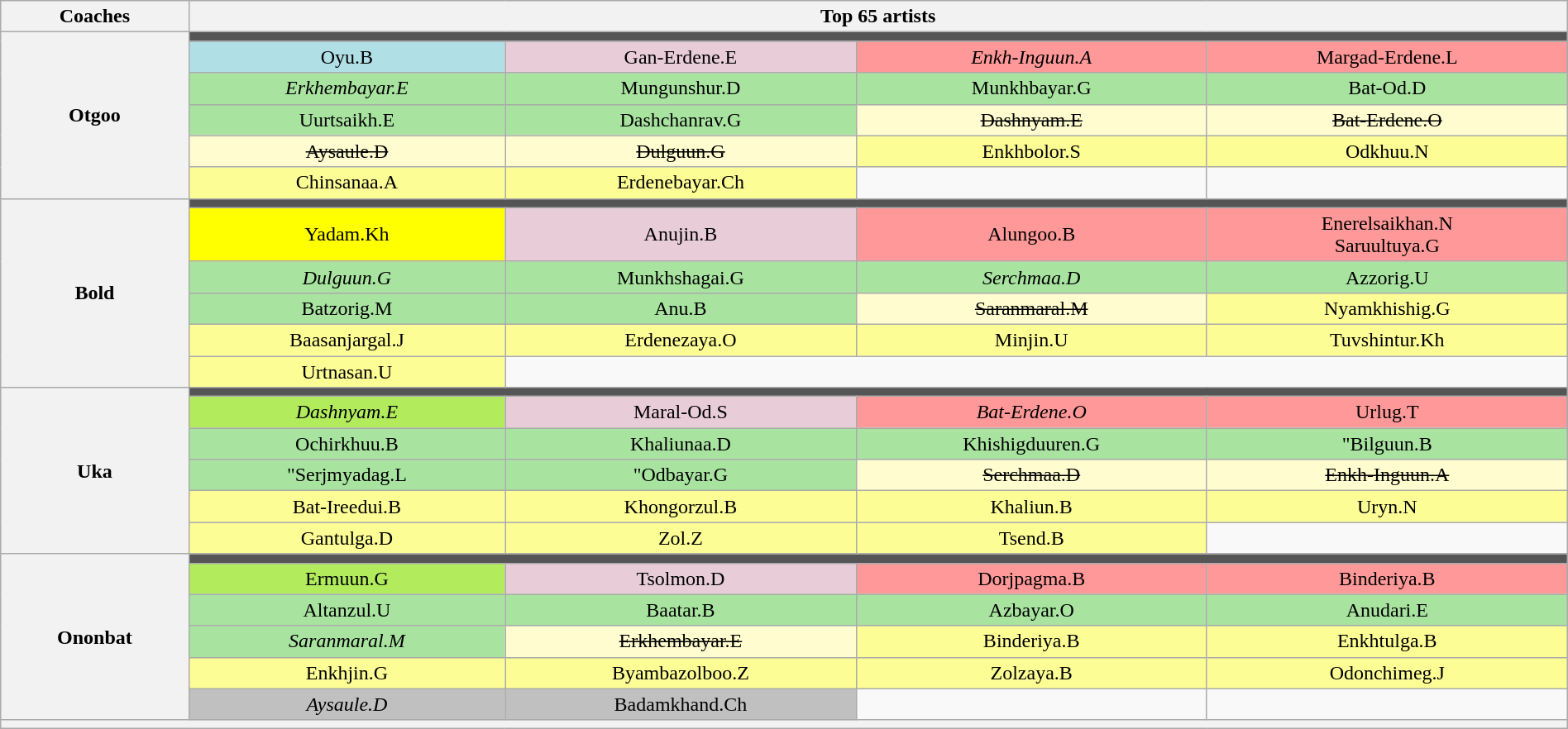<table class="wikitable" style="text-align:center; width:100%;">
<tr>
<th scope="col" style="width:12%;">Coaches</th>
<th colspan="6" style="width:88%">Top 65 artists</th>
</tr>
<tr>
<th rowspan="6">Otgoo</th>
<td colspan="6" style="background:#555;"></td>
</tr>
<tr>
<td style="background:#B0E0E6;">Oyu.B</td>
<td style="background:#E8CCD7;">Gan-Erdene.E</td>
<td style="background:#FF9999;"><em>Enkh-Inguun.A</em></td>
<td style="background:#FF9999;">Margad-Erdene.L</td>
</tr>
<tr>
<td style="background:#A8E4A0;"><em>Erkhembayar.E</em></td>
<td style="background:#A8E4A0;">Mungunshur.D</td>
<td style="background:#A8E4A0;">Munkhbayar.G</td>
<td style="background:#A8E4A0;">Bat-Od.D</td>
</tr>
<tr>
<td style="background:#A8E4A0;">Uurtsaikh.E</td>
<td style="background:#A8E4A0;">Dashchanrav.G</td>
<td style="background:#FFFDD0;"><s>Dashnyam.E</s></td>
<td style="background:#FFFDD0;"><s>Bat-Erdene.O</s></td>
</tr>
<tr>
<td style="background:#FFFDD0;"><s>Aysaule.D</s></td>
<td style="background:#FFFDD0;"><s>Dulguun.G</s></td>
<td style="background:#FDFD96;">Enkhbolor.S</td>
<td style="background:#FDFD96;">Odkhuu.N</td>
</tr>
<tr>
<td style="background:#FDFD96;">Chinsanaa.A</td>
<td style="background:#FDFD96;">Erdenebayar.Ch</td>
<td></td>
</tr>
<tr>
<th rowspan="6">Bold</th>
<td colspan="6" style="background:#555;"></td>
</tr>
<tr>
<td style="background:yellow">Yadam.Kh</td>
<td style="background:#E8CCD7;">Anujin.B</td>
<td style="background:#FF9999;">Alungoo.B</td>
<td style="background:#FF9999;">Enerelsaikhan.N<br>Saruultuya.G</td>
</tr>
<tr>
<td style="background:#A8E4A0;"><em>Dulguun.G</em></td>
<td style="background:#A8E4A0;">Munkhshagai.G</td>
<td style="background:#A8E4A0;"><em>Serchmaa.D</em></td>
<td style="background:#A8E4A0;">Azzorig.U</td>
</tr>
<tr>
<td style="background:#A8E4A0;">Batzorig.M</td>
<td style="background:#A8E4A0;">Anu.B</td>
<td style="background:#FFFDD0;"><s>Saranmaral.M</s></td>
<td style="background:#FDFD96;">Nyamkhishig.G</td>
</tr>
<tr>
<td style="background:#FDFD96;">Baasanjargal.J</td>
<td style="background:#FDFD96;">Erdenezaya.O</td>
<td style="background:#FDFD96;">Minjin.U</td>
<td style="background:#FDFD96;">Tuvshintur.Kh</td>
</tr>
<tr>
<td style="background:#FDFD96;">Urtnasan.U</td>
</tr>
<tr>
<th rowspan="6">Uka</th>
<td colspan="6" style="background:#555;"></td>
</tr>
<tr>
<td style="background:#B2EC5D;"><em>Dashnyam.E</em></td>
<td style="background:#E8CCD7;">Maral-Od.S</td>
<td style="background:#FF9999;"><em>Bat-Erdene.O</em></td>
<td style="background:#FF9999;">Urlug.T</td>
</tr>
<tr>
<td style="background:#A8E4A0;">Ochirkhuu.B</td>
<td style="background:#A8E4A0;">Khaliunaa.D</td>
<td style="background:#A8E4A0;">Khishigduuren.G</td>
<td style="background:#A8E4A0;">"Bilguun.B</td>
</tr>
<tr>
<td style="background:#A8E4A0;">"Serjmyadag.L</td>
<td style="background:#A8E4A0;">"Odbayar.G</td>
<td style="background:#FFFDD0;"><s>Serchmaa.D</s></td>
<td style="background:#FFFDD0;"><s>Enkh-Inguun.A</s></td>
</tr>
<tr>
<td style="background:#FDFD96;">Bat-Ireedui.B</td>
<td style="background:#FDFD96;">Khongorzul.B</td>
<td style="background:#FDFD96;">Khaliun.B</td>
<td style="background:#FDFD96;">Uryn.N</td>
</tr>
<tr>
<td style="background:#FDFD96;">Gantulga.D</td>
<td style="background:#FDFD96;">Zol.Z</td>
<td style="background:#FDFD96;">Tsend.B</td>
<td></td>
</tr>
<tr>
<th rowspan="6">Ononbat</th>
<td colspan="6" style="background:#555;"></td>
</tr>
<tr>
<td style="background:#B2EC5D;">Ermuun.G</td>
<td style="background:#E8CCD7;">Tsolmon.D</td>
<td style="background:#FF9999;">Dorjpagma.B</td>
<td style="background:#FF9999;">Binderiya.B</td>
</tr>
<tr>
<td style="background:#A8E4A0;">Altanzul.U</td>
<td style="background:#A8E4A0;">Baatar.B</td>
<td style="background:#A8E4A0;">Azbayar.O</td>
<td style="background:#A8E4A0;">Anudari.E</td>
</tr>
<tr>
<td style="background:#A8E4A0;"><em>Saranmaral.M</em></td>
<td style="background:#FFFDD0;"><s>Erkhembayar.E</s></td>
<td style="background:#FDFD96;">Binderiya.B</td>
<td style="background:#FDFD96;">Enkhtulga.B</td>
</tr>
<tr>
<td style="background:#FDFD96;">Enkhjin.G</td>
<td style="background:#FDFD96;">Byambazolboo.Z</td>
<td style="background:#FDFD96;">Zolzaya.B</td>
<td style="background:#FDFD96;">Odonchimeg.J</td>
</tr>
<tr>
<td style="background:silver"><em>Aysaule.D</em></td>
<td style="background:silver">Badamkhand.Ch</td>
<td></td>
</tr>
<tr>
<th colspan="7" style="font-size:90%; line-height:12px;"><small></small></th>
</tr>
</table>
